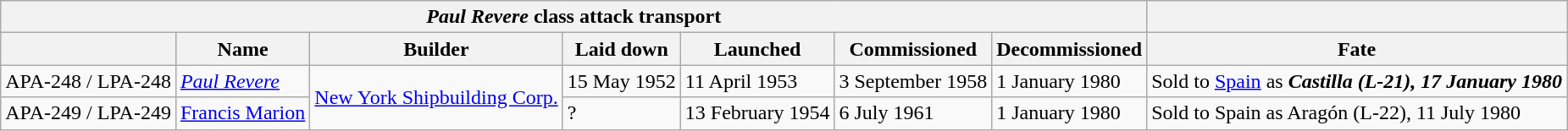<table class="wikitable">
<tr>
<th colspan="7"><em>Paul Revere</em> class attack transport</th>
<th></th>
</tr>
<tr>
<th></th>
<th>Name</th>
<th>Builder</th>
<th>Laid down</th>
<th>Launched</th>
<th>Commissioned</th>
<th>Decommissioned</th>
<th>Fate</th>
</tr>
<tr>
<td>APA-248 / LPA-248</td>
<td><em><a href='#'>Paul Revere</a></em></td>
<td rowspan="2" align="center"><a href='#'>New York Shipbuilding Corp.</a></td>
<td>15 May 1952</td>
<td>11 April 1953</td>
<td>3 September 1958</td>
<td>1 January 1980</td>
<td>Sold to <a href='#'>Spain</a> as <strong><em>Castilla<em> (L-21)<strong>, 17 January 1980</td>
</tr>
<tr>
<td>APA-249 / LPA-249</td>
<td></em><a href='#'>Francis Marion</a><em></td>
<td>?</td>
<td>13 February 1954</td>
<td>6 July 1961</td>
<td>1 January 1980</td>
<td>Sold to Spain as </em></strong>Aragón</em> (L-22)</strong>, 11 July 1980</td>
</tr>
</table>
